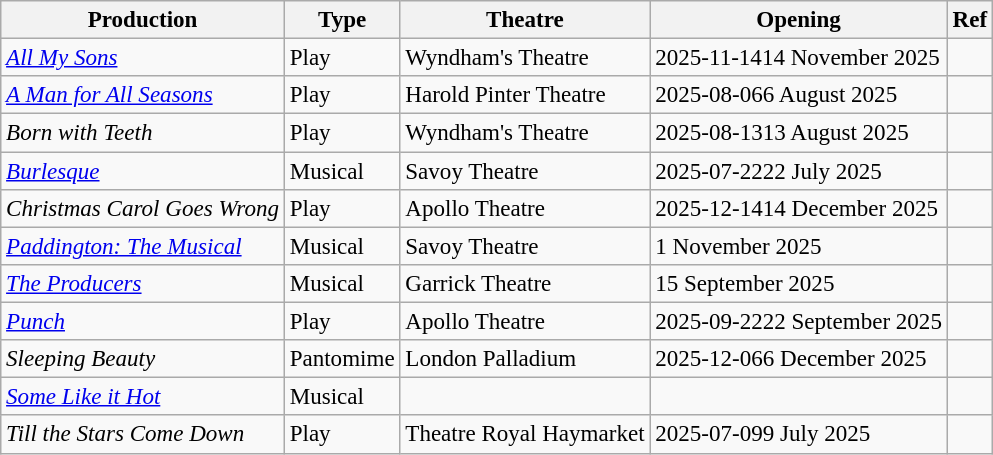<table class="wikitable sortable" style="font-size:96%;">
<tr>
<th>Production</th>
<th>Type</th>
<th>Theatre</th>
<th>Opening</th>
<th>Ref</th>
</tr>
<tr>
<td><em><a href='#'>All My Sons</a></em></td>
<td>Play</td>
<td>Wyndham's Theatre</td>
<td><span>2025-11-14</span>14 November 2025</td>
<td></td>
</tr>
<tr>
<td><em><a href='#'>A Man for All Seasons</a></em></td>
<td>Play</td>
<td>Harold Pinter Theatre</td>
<td><span>2025-08-06</span>6 August 2025</td>
<td></td>
</tr>
<tr>
<td><em>Born with Teeth</em></td>
<td>Play</td>
<td>Wyndham's Theatre</td>
<td><span>2025-08-13</span>13 August 2025</td>
<td></td>
</tr>
<tr>
<td><em><a href='#'>Burlesque</a></em></td>
<td>Musical</td>
<td>Savoy Theatre</td>
<td><span>2025-07-22</span>22 July 2025</td>
<td></td>
</tr>
<tr>
<td><em>Christmas Carol Goes Wrong</em></td>
<td>Play</td>
<td>Apollo Theatre</td>
<td><span>2025-12-14</span>14 December 2025</td>
<td></td>
</tr>
<tr>
<td><em><a href='#'>Paddington: The Musical</a></em></td>
<td>Musical</td>
<td>Savoy Theatre</td>
<td>1 November 2025</td>
<td></td>
</tr>
<tr>
<td><em><a href='#'>The Producers</a></em></td>
<td>Musical</td>
<td>Garrick Theatre</td>
<td>15 September 2025</td>
<td></td>
</tr>
<tr>
<td><em><a href='#'>Punch</a></em></td>
<td>Play</td>
<td>Apollo Theatre</td>
<td><span>2025-09-22</span>22 September 2025</td>
<td></td>
</tr>
<tr>
<td><em>Sleeping Beauty</em></td>
<td>Pantomime</td>
<td>London Palladium</td>
<td><span>2025-12-06</span>6 December 2025</td>
<td></td>
</tr>
<tr>
<td><em><a href='#'>Some Like it Hot</a></em></td>
<td>Musical</td>
<td></td>
<td></td>
<td></td>
</tr>
<tr>
<td><em>Till the Stars Come Down</em></td>
<td>Play</td>
<td>Theatre Royal Haymarket</td>
<td><span>2025-07-09</span>9 July 2025</td>
<td></td>
</tr>
</table>
